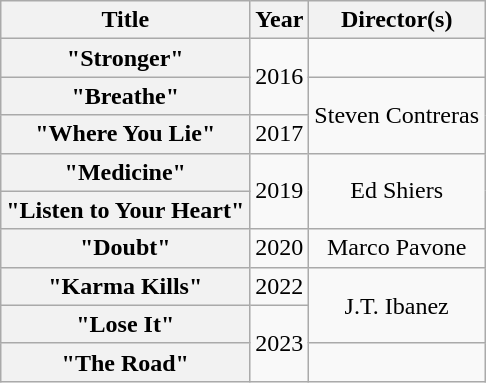<table class="wikitable plainrowheaders" style="text-align:center;">
<tr>
<th scope="col">Title</th>
<th scope="col">Year</th>
<th scope="col">Director(s)</th>
</tr>
<tr>
<th scope="row">"Stronger"</th>
<td rowspan="2">2016</td>
<td></td>
</tr>
<tr>
<th scope="row">"Breathe"</th>
<td rowspan="2">Steven Contreras</td>
</tr>
<tr>
<th scope="row">"Where You Lie"</th>
<td>2017</td>
</tr>
<tr>
<th scope="row">"Medicine"</th>
<td rowspan="2">2019</td>
<td rowspan="2">Ed Shiers</td>
</tr>
<tr>
<th scope="row">"Listen to Your Heart"</th>
</tr>
<tr>
<th scope="row">"Doubt"</th>
<td>2020</td>
<td>Marco Pavone</td>
</tr>
<tr>
<th scope="row">"Karma Kills"</th>
<td>2022</td>
<td rowspan="2">J.T. Ibanez</td>
</tr>
<tr>
<th scope="row">"Lose It"</th>
<td rowspan="2">2023</td>
</tr>
<tr>
<th scope="row">"The Road"</th>
<td></td>
</tr>
</table>
